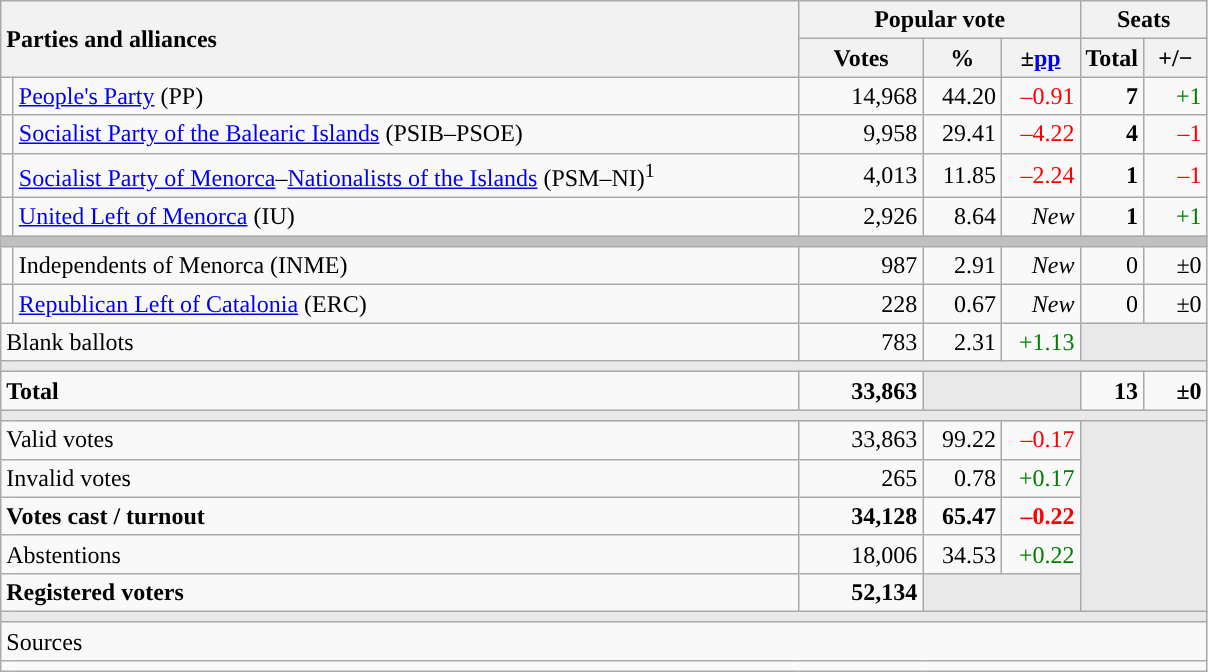<table class="wikitable" style="text-align:right;">
<tr>
<th style="text-align:left;" rowspan="2" colspan="2" width="525">Parties and alliances</th>
<th colspan="3">Popular vote</th>
<th colspan="2">Seats</th>
</tr>
<tr>
<th width="75">Votes</th>
<th width="45">%</th>
<th width="45">±<a href='#'>pp</a></th>
<th width="35">Total</th>
<th width="35">+/−</th>
</tr>
<tr>
<td width="1" style="color:inherit;background:"></td>
<td align="left"><a href='#'>People's Party</a> (PP)</td>
<td>14,968</td>
<td>44.20</td>
<td style="color:red;">–0.91</td>
<td><strong>7</strong></td>
<td style="color:green;">+1</td>
</tr>
<tr>
<td style="color:inherit;background:"></td>
<td align="left"><a href='#'>Socialist Party of the Balearic Islands</a> (PSIB–PSOE)</td>
<td>9,958</td>
<td>29.41</td>
<td style="color:red;">–4.22</td>
<td><strong>4</strong></td>
<td style="color:red;">–1</td>
</tr>
<tr>
<td style="color:inherit;background:"></td>
<td align="left"><a href='#'>Socialist Party of Menorca</a>–<a href='#'>Nationalists of the Islands</a> (PSM–NI)<sup>1</sup></td>
<td>4,013</td>
<td>11.85</td>
<td style="color:red;">–2.24</td>
<td><strong>1</strong></td>
<td style="color:red;">–1</td>
</tr>
<tr>
<td style="color:inherit;background:"></td>
<td align="left"><a href='#'>United Left of Menorca</a> (IU)</td>
<td>2,926</td>
<td>8.64</td>
<td><em>New</em></td>
<td><strong>1</strong></td>
<td style="color:green;">+1</td>
</tr>
<tr>
<td colspan="7" bgcolor="#C0C0C0"></td>
</tr>
<tr>
<td style="color:inherit;background:"></td>
<td align="left">Independents of Menorca (INME)</td>
<td>987</td>
<td>2.91</td>
<td><em>New</em></td>
<td>0</td>
<td>±0</td>
</tr>
<tr>
<td style="color:inherit;background:"></td>
<td align="left"><a href='#'>Republican Left of Catalonia</a> (ERC)</td>
<td>228</td>
<td>0.67</td>
<td><em>New</em></td>
<td>0</td>
<td>±0</td>
</tr>
<tr>
<td align="left" colspan="2">Blank ballots</td>
<td>783</td>
<td>2.31</td>
<td style="color:green;">+1.13</td>
<td bgcolor="#E9E9E9" colspan="2"></td>
</tr>
<tr>
<td colspan="7" bgcolor="#E9E9E9"></td>
</tr>
<tr style="font-weight:bold;">
<td align="left" colspan="2">Total</td>
<td>33,863</td>
<td bgcolor="#E9E9E9" colspan="2"></td>
<td>13</td>
<td>±0</td>
</tr>
<tr>
<td colspan="7" bgcolor="#E9E9E9"></td>
</tr>
<tr>
<td align="left" colspan="2">Valid votes</td>
<td>33,863</td>
<td>99.22</td>
<td style="color:red;">–0.17</td>
<td bgcolor="#E9E9E9" colspan="2" rowspan="5"></td>
</tr>
<tr>
<td align="left" colspan="2">Invalid votes</td>
<td>265</td>
<td>0.78</td>
<td style="color:green;">+0.17</td>
</tr>
<tr style="font-weight:bold;">
<td align="left" colspan="2">Votes cast / turnout</td>
<td>34,128</td>
<td>65.47</td>
<td style="color:red;">–0.22</td>
</tr>
<tr>
<td align="left" colspan="2">Abstentions</td>
<td>18,006</td>
<td>34.53</td>
<td style="color:green;">+0.22</td>
</tr>
<tr style="font-weight:bold;">
<td align="left" colspan="2">Registered voters</td>
<td>52,134</td>
<td bgcolor="#E9E9E9" colspan="2"></td>
</tr>
<tr>
<td colspan="7" bgcolor="#E9E9E9"></td>
</tr>
<tr>
<td align="left" colspan="7">Sources</td>
</tr>
<tr>
<td colspan="7" style="text-align:left; max-width:790px;"></td>
</tr>
</table>
